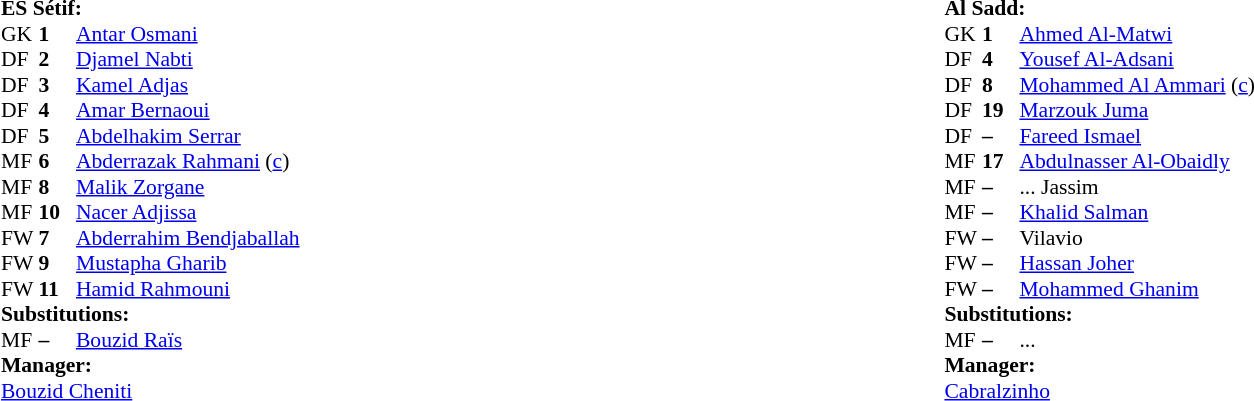<table width="100%">
<tr>
<td valign="top" width="50%"><br><table style="font-size: 90%" cellspacing="0" cellpadding="0" align=center>
<tr>
<td colspan=4><strong>ES Sétif:</strong></td>
</tr>
<tr>
<th width="25"></th>
<th width="25"></th>
</tr>
<tr>
<td>GK</td>
<td><strong>1</strong></td>
<td> <a href='#'>Antar Osmani</a></td>
</tr>
<tr>
<td>DF</td>
<td><strong>2</strong></td>
<td> <a href='#'>Djamel Nabti</a></td>
</tr>
<tr>
<td>DF</td>
<td><strong>3</strong></td>
<td> <a href='#'>Kamel Adjas</a></td>
</tr>
<tr>
<td>DF</td>
<td><strong>4</strong></td>
<td> <a href='#'>Amar Bernaoui</a></td>
</tr>
<tr>
<td>DF</td>
<td><strong>5</strong></td>
<td> <a href='#'>Abdelhakim Serrar</a></td>
</tr>
<tr>
<td>MF</td>
<td><strong>6</strong></td>
<td> <a href='#'>Abderrazak Rahmani</a> (<a href='#'>c</a>)</td>
</tr>
<tr>
<td>MF</td>
<td><strong>8</strong></td>
<td> <a href='#'>Malik Zorgane</a></td>
<td></td>
<td></td>
</tr>
<tr>
<td>MF</td>
<td><strong>10</strong></td>
<td> <a href='#'>Nacer Adjissa</a></td>
</tr>
<tr>
<td>FW</td>
<td><strong>7</strong></td>
<td> <a href='#'>Abderrahim Bendjaballah</a></td>
</tr>
<tr>
<td>FW</td>
<td><strong>9</strong></td>
<td> <a href='#'>Mustapha Gharib</a></td>
</tr>
<tr>
<td>FW</td>
<td><strong>11</strong></td>
<td> <a href='#'>Hamid Rahmouni</a></td>
</tr>
<tr>
<td colspan=3><strong>Substitutions:</strong></td>
</tr>
<tr>
<td>MF</td>
<td><strong>–</strong></td>
<td> <a href='#'>Bouzid Raïs</a></td>
<td></td>
<td></td>
</tr>
<tr>
<td colspan=3><strong>Manager:</strong></td>
</tr>
<tr>
<td colspan=3> <a href='#'>Bouzid Cheniti</a></td>
</tr>
</table>
</td>
<td valign="top"></td>
<td valign="top" width="50%"><br><table style="font-size: 90%" cellspacing="0" cellpadding="0" align="center">
<tr>
<td colspan=4><strong>Al Sadd:</strong></td>
</tr>
<tr>
<th width=25></th>
<th width=25></th>
</tr>
<tr>
<td>GK</td>
<td><strong>1</strong></td>
<td> <a href='#'>Ahmed Al-Matwi</a></td>
</tr>
<tr>
<td>DF</td>
<td><strong>4</strong></td>
<td> <a href='#'>Yousef Al-Adsani</a></td>
</tr>
<tr>
<td>DF</td>
<td><strong>8</strong></td>
<td> <a href='#'>Mohammed Al Ammari</a> (<a href='#'>c</a>)</td>
</tr>
<tr>
<td>DF</td>
<td><strong>19</strong></td>
<td> <a href='#'>Marzouk Juma</a></td>
</tr>
<tr>
<td>DF</td>
<td><strong>–</strong></td>
<td> <a href='#'>Fareed Ismael</a></td>
</tr>
<tr>
<td>MF</td>
<td><strong>17</strong></td>
<td> <a href='#'>Abdulnasser Al-Obaidly</a></td>
</tr>
<tr>
<td>MF</td>
<td><strong>–</strong></td>
<td> ... Jassim</td>
</tr>
<tr>
<td>MF</td>
<td><strong>–</strong></td>
<td> <a href='#'>Khalid Salman</a></td>
</tr>
<tr>
<td>FW</td>
<td><strong>–</strong></td>
<td> Vilavio</td>
</tr>
<tr>
<td>FW</td>
<td><strong>–</strong></td>
<td> <a href='#'>Hassan Joher</a></td>
</tr>
<tr>
<td>FW</td>
<td><strong>–</strong></td>
<td> <a href='#'>Mohammed Ghanim</a></td>
</tr>
<tr>
<td colspan=3><strong>Substitutions:</strong></td>
</tr>
<tr>
<td>MF</td>
<td><strong>–</strong></td>
<td> ...</td>
</tr>
<tr>
<td colspan=3><strong>Manager:</strong></td>
</tr>
<tr>
<td colspan=3> <a href='#'>Cabralzinho</a></td>
</tr>
</table>
</td>
</tr>
</table>
